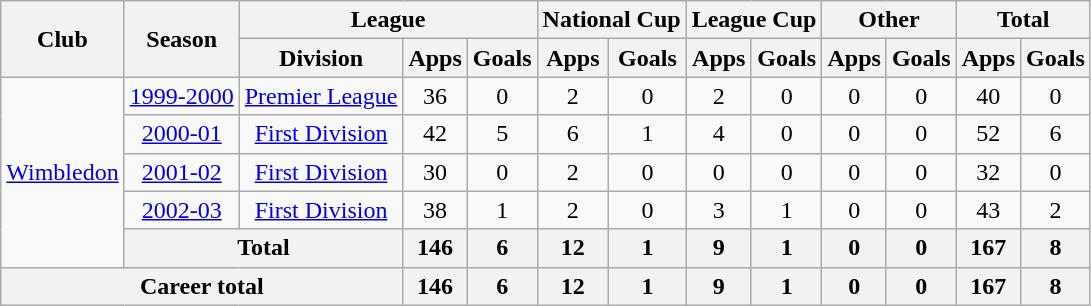<table class="wikitable" style="text-align: center">
<tr>
<th rowspan="2">Club</th>
<th rowspan="2">Season</th>
<th colspan="3">League</th>
<th colspan="2">National Cup</th>
<th colspan="2">League Cup</th>
<th colspan="2">Other</th>
<th colspan="2">Total</th>
</tr>
<tr>
<th>Division</th>
<th>Apps</th>
<th>Goals</th>
<th>Apps</th>
<th>Goals</th>
<th>Apps</th>
<th>Goals</th>
<th>Apps</th>
<th>Goals</th>
<th>Apps</th>
<th>Goals</th>
</tr>
<tr>
<td rowspan="5"><a href='#'>Wimbledon</a></td>
<td><a href='#'>1999-2000</a></td>
<td><a href='#'>Premier League</a></td>
<td>36</td>
<td>0</td>
<td>2</td>
<td>0</td>
<td>2</td>
<td>0</td>
<td>0</td>
<td>0</td>
<td>40</td>
<td>0</td>
</tr>
<tr>
<td><a href='#'>2000-01</a></td>
<td><a href='#'>First Division</a></td>
<td>42</td>
<td>5</td>
<td>6</td>
<td>1</td>
<td>4</td>
<td>0</td>
<td>0</td>
<td>0</td>
<td>52</td>
<td>6</td>
</tr>
<tr>
<td><a href='#'>2001-02</a></td>
<td><a href='#'>First Division</a></td>
<td>30</td>
<td>0</td>
<td>2</td>
<td>0</td>
<td>0</td>
<td>0</td>
<td>0</td>
<td>0</td>
<td>32</td>
<td>0</td>
</tr>
<tr>
<td><a href='#'>2002-03</a></td>
<td><a href='#'>First Division</a></td>
<td>38</td>
<td>1</td>
<td>2</td>
<td>0</td>
<td>3</td>
<td>1</td>
<td>0</td>
<td>0</td>
<td>43</td>
<td>2</td>
</tr>
<tr>
<th colspan="2">Total</th>
<th>146</th>
<th>6</th>
<th>12</th>
<th>1</th>
<th>9</th>
<th>1</th>
<th>0</th>
<th>0</th>
<th>167</th>
<th>8</th>
</tr>
<tr>
<th colspan="3">Career total</th>
<th>146</th>
<th>6</th>
<th>12</th>
<th>1</th>
<th>9</th>
<th>1</th>
<th>0</th>
<th>0</th>
<th>167</th>
<th>8</th>
</tr>
</table>
